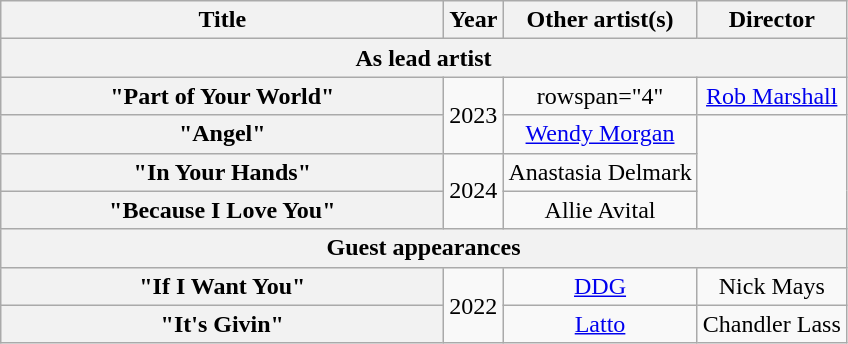<table class="wikitable plainrowheaders" style="text-align:center;">
<tr>
<th scope="col" style="width:18em;">Title</th>
<th scope="col" style="width:1em;">Year</th>
<th>Other artist(s)</th>
<th>Director</th>
</tr>
<tr>
<th scope="col" colspan="4">As lead artist</th>
</tr>
<tr>
<th scope="row">"Part of Your World"</th>
<td rowspan="2">2023</td>
<td>rowspan="4" </td>
<td><a href='#'>Rob Marshall</a></td>
</tr>
<tr>
<th scope="row">"Angel"</th>
<td><a href='#'>Wendy Morgan</a></td>
</tr>
<tr>
<th scope="row">"In Your Hands"</th>
<td rowspan="2">2024</td>
<td>Anastasia Delmark</td>
</tr>
<tr>
<th scope="row">"Because I Love You"</th>
<td>Allie Avital</td>
</tr>
<tr>
<th scope="col" colspan="4">Guest appearances</th>
</tr>
<tr>
<th scope="row">"If I Want You"</th>
<td rowspan="2">2022</td>
<td><a href='#'>DDG</a></td>
<td>Nick Mays</td>
</tr>
<tr>
<th scope="row">"It's Givin"</th>
<td><a href='#'>Latto</a></td>
<td>Chandler Lass</td>
</tr>
</table>
